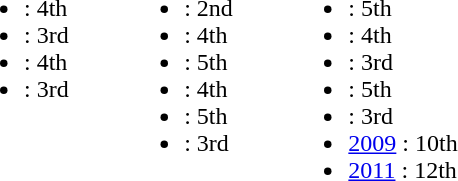<table border="0" cellpadding="2">
<tr valign="top">
<td><br><ul><li> : 4th</li><li> :  3rd</li><li> : 4th</li><li> :  3rd</li></ul></td>
<td width="25"> </td>
<td valign="top"><br><ul><li> :  2nd</li><li> : 4th</li><li> : 5th</li><li> : 4th</li><li> : 5th</li><li> :  3rd</li></ul></td>
<td width="25"> </td>
<td valign="top"><br><ul><li> : 5th</li><li> : 4th</li><li> :  3rd</li><li> : 5th</li><li> :  3rd</li><li><a href='#'>2009</a> : 10th</li><li><a href='#'>2011</a> : 12th</li></ul></td>
</tr>
</table>
